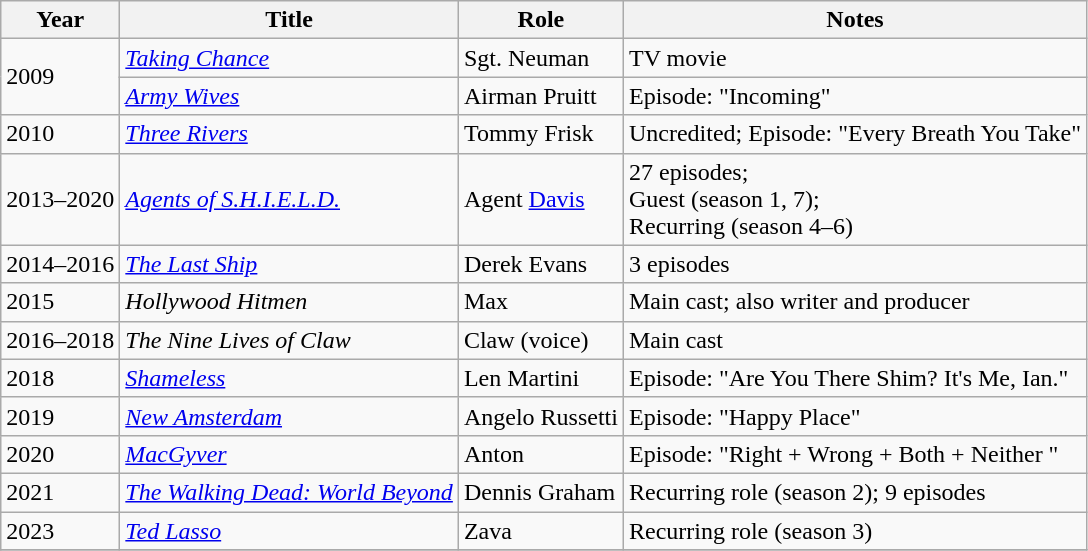<table class="wikitable unsortable">
<tr>
<th>Year</th>
<th>Title</th>
<th>Role</th>
<th>Notes</th>
</tr>
<tr>
<td rowspan="2">2009</td>
<td><em><a href='#'>Taking Chance</a></em></td>
<td>Sgt. Neuman</td>
<td>TV movie</td>
</tr>
<tr>
<td><em><a href='#'>Army Wives</a></em></td>
<td>Airman Pruitt</td>
<td>Episode: "Incoming"</td>
</tr>
<tr>
<td>2010</td>
<td><em><a href='#'>Three Rivers</a></em></td>
<td>Tommy Frisk</td>
<td>Uncredited; Episode: "Every Breath You Take"</td>
</tr>
<tr>
<td>2013–2020</td>
<td><em><a href='#'>Agents of S.H.I.E.L.D.</a></em></td>
<td>Agent <a href='#'>Davis</a></td>
<td>27 episodes; <br>Guest (season 1, 7); <br>Recurring (season 4–6)</td>
</tr>
<tr>
<td>2014–2016</td>
<td><em><a href='#'>The Last Ship</a></em></td>
<td>Derek Evans</td>
<td>3 episodes</td>
</tr>
<tr>
<td>2015</td>
<td><em>Hollywood Hitmen</em></td>
<td>Max</td>
<td>Main cast; also writer and producer</td>
</tr>
<tr>
<td>2016–2018</td>
<td><em>The Nine Lives of Claw</em></td>
<td>Claw (voice)</td>
<td>Main cast</td>
</tr>
<tr>
<td>2018</td>
<td><em><a href='#'>Shameless</a></em></td>
<td>Len Martini</td>
<td>Episode: "Are You There Shim? It's Me, Ian."</td>
</tr>
<tr>
<td>2019</td>
<td><em><a href='#'>New Amsterdam</a></em></td>
<td>Angelo Russetti</td>
<td>Episode: "Happy Place"</td>
</tr>
<tr>
<td>2020</td>
<td><em><a href='#'>MacGyver</a></em></td>
<td>Anton</td>
<td>Episode: "Right + Wrong + Both + Neither "</td>
</tr>
<tr>
<td>2021</td>
<td><em><a href='#'>The Walking Dead: World Beyond</a></em></td>
<td>Dennis Graham</td>
<td>Recurring role (season 2); 9 episodes</td>
</tr>
<tr>
<td>2023</td>
<td><em><a href='#'>Ted Lasso</a></em></td>
<td>Zava</td>
<td>Recurring role (season 3)</td>
</tr>
<tr>
</tr>
</table>
